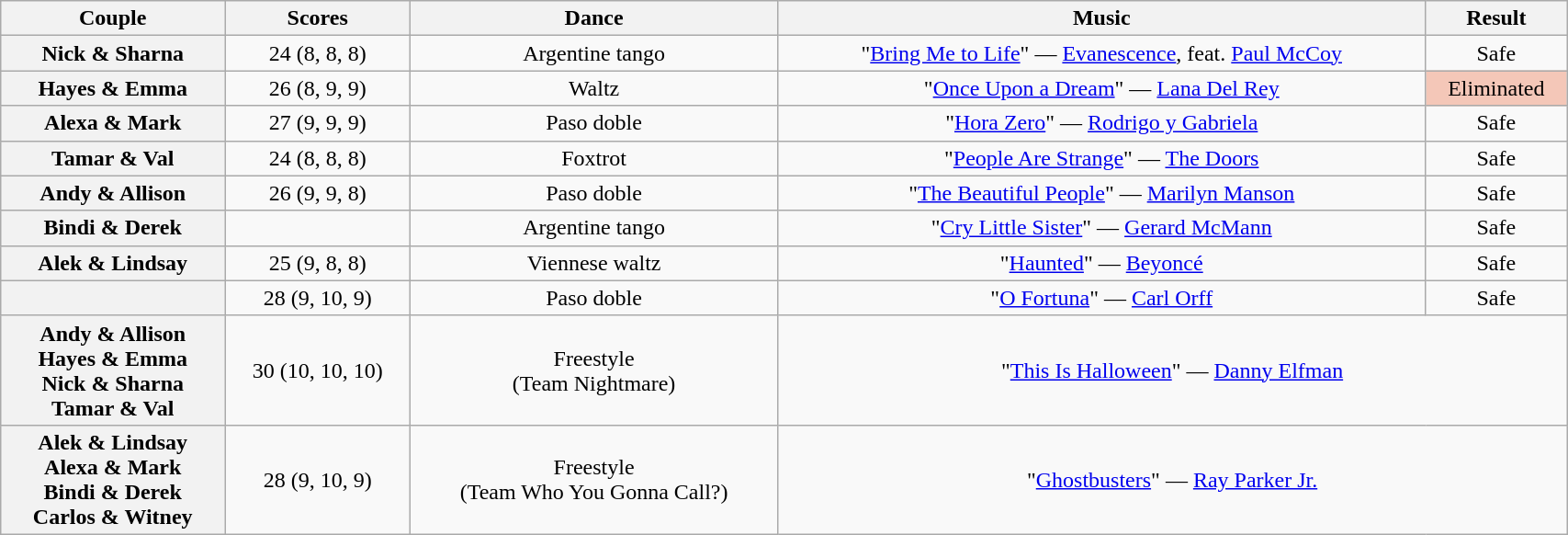<table class="wikitable sortable" style="text-align:center; width:90%">
<tr>
<th scope="col">Couple</th>
<th scope="col">Scores</th>
<th scope="col" class="unsortable">Dance</th>
<th scope="col" class="unsortable">Music</th>
<th scope="col" class="unsortable">Result</th>
</tr>
<tr>
<th scope="row">Nick & Sharna</th>
<td>24 (8, 8, 8)</td>
<td>Argentine tango</td>
<td>"<a href='#'>Bring Me to Life</a>" — <a href='#'>Evanescence</a>, feat. <a href='#'>Paul McCoy</a></td>
<td>Safe</td>
</tr>
<tr>
<th scope="row">Hayes & Emma</th>
<td>26 (8, 9, 9)</td>
<td>Waltz</td>
<td>"<a href='#'>Once Upon a Dream</a>" — <a href='#'>Lana Del Rey</a></td>
<td bgcolor=f4c7b8>Eliminated</td>
</tr>
<tr>
<th scope="row">Alexa & Mark</th>
<td>27 (9, 9, 9)</td>
<td>Paso doble</td>
<td>"<a href='#'>Hora Zero</a>" — <a href='#'>Rodrigo y Gabriela</a></td>
<td>Safe</td>
</tr>
<tr>
<th scope="row">Tamar & Val</th>
<td>24 (8, 8, 8)</td>
<td>Foxtrot</td>
<td>"<a href='#'>People Are Strange</a>" — <a href='#'>The Doors</a></td>
<td>Safe</td>
</tr>
<tr>
<th scope="row">Andy & Allison</th>
<td>26 (9, 9, 8)</td>
<td>Paso doble</td>
<td>"<a href='#'>The Beautiful People</a>" — <a href='#'>Marilyn Manson</a></td>
<td>Safe</td>
</tr>
<tr>
<th scope="row">Bindi & Derek</th>
<td></td>
<td>Argentine tango</td>
<td>"<a href='#'>Cry Little Sister</a>" — <a href='#'>Gerard McMann</a></td>
<td>Safe</td>
</tr>
<tr>
<th scope="row">Alek & Lindsay</th>
<td>25 (9, 8, 8)</td>
<td>Viennese waltz</td>
<td>"<a href='#'>Haunted</a>" — <a href='#'>Beyoncé</a></td>
<td>Safe</td>
</tr>
<tr>
<th scope="row"></th>
<td>28 (9, 10, 9)</td>
<td>Paso doble</td>
<td>"<a href='#'>O Fortuna</a>" — <a href='#'>Carl Orff</a></td>
<td>Safe</td>
</tr>
<tr>
<th scope="row">Andy & Allison<br>Hayes & Emma<br>Nick & Sharna<br>Tamar & Val</th>
<td>30 (10, 10, 10)</td>
<td>Freestyle<br>(Team Nightmare)</td>
<td colspan=2>"<a href='#'>This Is Halloween</a>" — <a href='#'>Danny Elfman</a></td>
</tr>
<tr>
<th scope="row">Alek & Lindsay<br>Alexa & Mark<br>Bindi & Derek<br>Carlos & Witney</th>
<td>28 (9, 10, 9)</td>
<td>Freestyle<br>(Team Who You Gonna Call?)</td>
<td colspan=2>"<a href='#'>Ghostbusters</a>" — <a href='#'>Ray Parker Jr.</a></td>
</tr>
</table>
